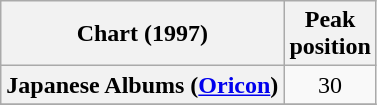<table class="wikitable plainrowheaders" style="text-align:center">
<tr>
<th scope="col">Chart (1997)</th>
<th scope="col">Peak<br>position</th>
</tr>
<tr>
<th scope="row">Japanese Albums (<a href='#'>Oricon</a>)</th>
<td align="center">30</td>
</tr>
<tr>
</tr>
</table>
